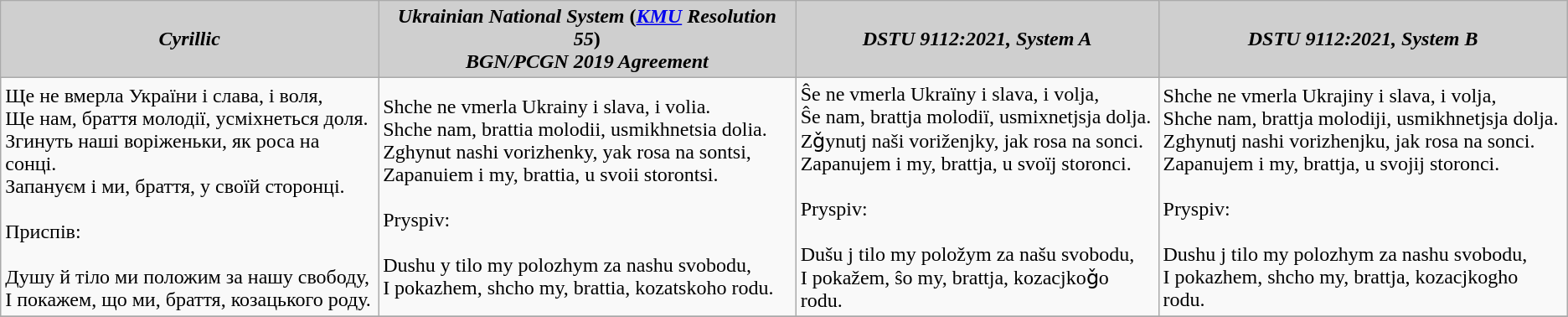<table class="wikitable" align="center">
<tr>
<th style="background:#CFCFCF;"><em>Cyrillic</em></th>
<th style="background:#CFCFCF;"><em>Ukrainian National System</em> (<em><a href='#'>KMU</a> Resolution 55</em>) <br><em>BGN/PCGN 2019 Agreement</em></th>
<th style="background:#CFCFCF;"><em>DSTU 9112:2021, System A</em></th>
<th style="background:#CFCFCF;"><em>DSTU 9112:2021, System B</em></th>
</tr>
<tr>
<td>Ще не вмерла України і слава, і воля, <br>Ще нам, браття молодії, усміхнеться доля. <br>Згинуть наші воріженьки, як роса на сонці. <br>Запануєм і ми, браття, у своїй сторонці. <br><br>Приспів: <br><br>Душу й тіло ми положим за нашу свободу, <br>І покажем, що ми, браття, козацького роду.</td>
<td>Shche ne vmerla Ukrainy i slava, i volia. <br>Shche nam, brattia molodii, usmikhnetsia dolia. <br>Zghynut nashi vorizhenky, yak rosa na sontsi, <br>Zapanuiem i my, brattia, u svoii storontsi. <br><br>Pryspiv: <br><br> Dushu y tilo my polozhym za nashu svobodu, <br>I pokazhem, shcho my, brattia, kozatskoho rodu.</td>
<td>Ŝe ne vmerla Ukraïny i slava, i volja, <br>Ŝe nam, brattja molodiï, usmixnetjsja dolja. <br>Zǧynutj naši voriženjky, jak rosa na sonci. <br>Zapanujem i my, brattja, u svoïj storonci. <br><br>Pryspiv: <br><br>Dušu j tilo my položym za našu svobodu, <br>I pokažem, ŝo my, brattja, kozacjkoǧo rodu.</td>
<td>Shche ne vmerla Ukrajiny i slava, i volja, <br>Shche nam, brattja molodiji, usmikhnetjsja dolja. <br>Zghynutj nashi vorizhenjku, jak rosa na sonci. <br>Zapanujem i my, brattja, u svojij storonci. <br><br>Pryspiv: <br><br>Dushu j tilo my polozhym za nashu svobodu, <br>I pokazhem, shcho my, brattja, kozacjkogho rodu.</td>
</tr>
<tr>
</tr>
</table>
